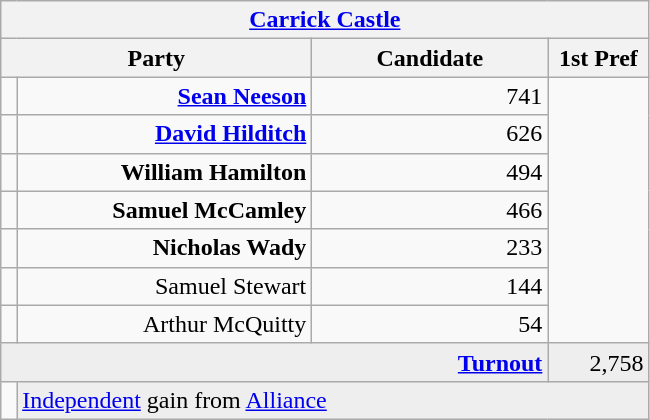<table class="wikitable">
<tr>
<th colspan="4" align="center"><a href='#'>Carrick Castle</a></th>
</tr>
<tr>
<th colspan="2" align="center" width=200>Party</th>
<th width=150>Candidate</th>
<th width=60>1st Pref</th>
</tr>
<tr>
<td></td>
<td align="right"><strong><a href='#'>Sean Neeson</a></strong></td>
<td align="right">741</td>
</tr>
<tr>
<td></td>
<td align="right"><strong><a href='#'>David Hilditch</a></strong></td>
<td align="right">626</td>
</tr>
<tr>
<td></td>
<td align="right"><strong>William Hamilton</strong></td>
<td align="right">494</td>
</tr>
<tr>
<td></td>
<td align="right"><strong>Samuel McCamley</strong></td>
<td align="right">466</td>
</tr>
<tr>
<td></td>
<td align="right"><strong>Nicholas Wady</strong></td>
<td align="right">233</td>
</tr>
<tr>
<td></td>
<td align="right">Samuel Stewart</td>
<td align="right">144</td>
</tr>
<tr>
<td></td>
<td align="right">Arthur McQuitty</td>
<td align="right">54</td>
</tr>
<tr bgcolor="EEEEEE">
<td colspan=3 align="right"><strong><a href='#'>Turnout</a></strong></td>
<td align="right">2,758</td>
</tr>
<tr>
<td bgcolor=></td>
<td colspan=3 bgcolor="EEEEEE"><a href='#'>Independent</a> gain from <a href='#'>Alliance</a></td>
</tr>
</table>
